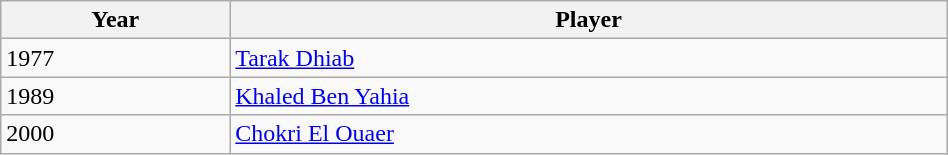<table class="wikitable" style="width: 50%;">
<tr>
<th>Year</th>
<th>Player</th>
</tr>
<tr>
<td>1977</td>
<td> <a href='#'>Tarak Dhiab</a></td>
</tr>
<tr>
<td>1989</td>
<td> <a href='#'>Khaled Ben Yahia</a></td>
</tr>
<tr>
<td>2000</td>
<td> <a href='#'>Chokri El Ouaer</a></td>
</tr>
</table>
